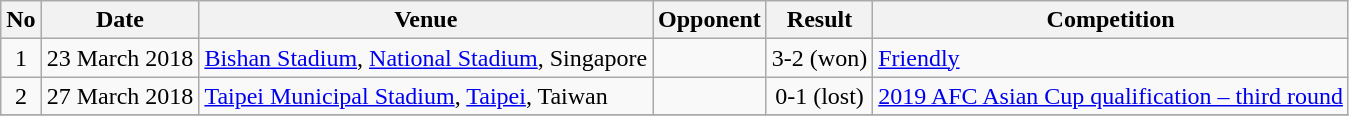<table class="wikitable">
<tr>
<th>No</th>
<th>Date</th>
<th>Venue</th>
<th>Opponent</th>
<th>Result</th>
<th>Competition</th>
</tr>
<tr>
<td align=center>1</td>
<td>23 March 2018</td>
<td><a href='#'>Bishan Stadium</a>, <a href='#'>National Stadium</a>, Singapore</td>
<td></td>
<td align=center>3-2 (won)</td>
<td><a href='#'>Friendly</a></td>
</tr>
<tr>
<td align=center>2</td>
<td>27 March 2018</td>
<td><a href='#'>Taipei Municipal Stadium</a>, <a href='#'>Taipei</a>, Taiwan</td>
<td></td>
<td align=center>0-1 (lost)</td>
<td><a href='#'>2019 AFC Asian Cup qualification – third round</a></td>
</tr>
<tr>
</tr>
</table>
